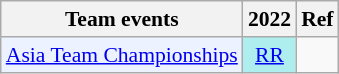<table class="wikitable" style="font-size: 90%; text-align:center">
<tr>
<th>Team events</th>
<th>2022</th>
<th>Ref</th>
</tr>
<tr>
<td bgcolor="#ECF2FF"; align="left"><a href='#'>Asia Team Championships</a></td>
<td bgcolor="#afeeee"><a href='#'>RR</a></td>
<td></td>
</tr>
</table>
